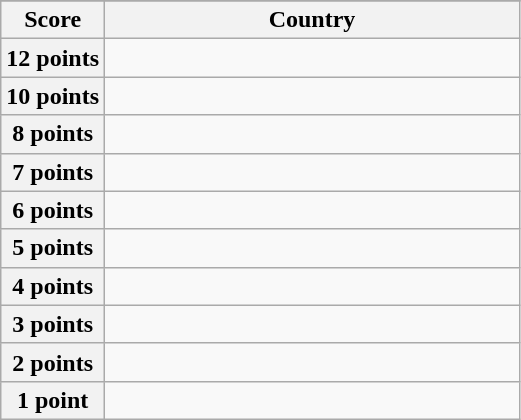<table class="wikitable">
<tr>
</tr>
<tr>
<th scope="col" width="20%">Score</th>
<th scope="col">Country</th>
</tr>
<tr>
<th scope="row">12 points</th>
<td></td>
</tr>
<tr>
<th scope="row">10 points</th>
<td></td>
</tr>
<tr>
<th scope="row">8 points</th>
<td></td>
</tr>
<tr>
<th scope="row">7 points</th>
<td></td>
</tr>
<tr>
<th scope="row">6 points</th>
<td></td>
</tr>
<tr>
<th scope="row">5 points</th>
<td></td>
</tr>
<tr>
<th scope="row">4 points</th>
<td></td>
</tr>
<tr>
<th scope="row">3 points</th>
<td></td>
</tr>
<tr>
<th scope="row">2 points</th>
<td></td>
</tr>
<tr>
<th scope="row">1 point</th>
<td></td>
</tr>
</table>
